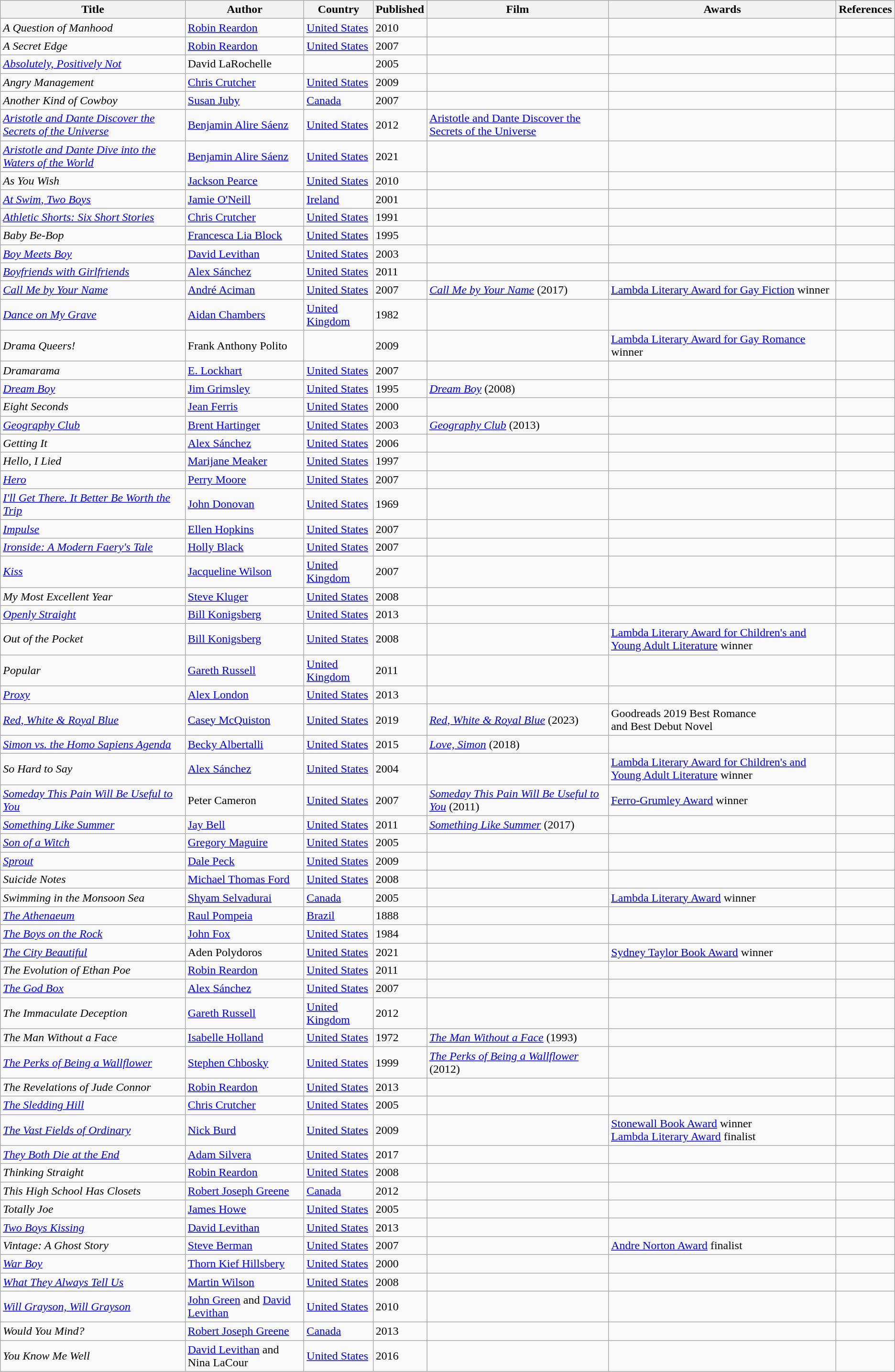<table class="wikitable sortable">
<tr>
<th>Title</th>
<th>Author</th>
<th>Country</th>
<th>Published</th>
<th>Film</th>
<th>Awards</th>
<th>References</th>
</tr>
<tr>
<td><em>A Question of Manhood</em></td>
<td><a href='#'>Robin Reardon</a></td>
<td><a href='#'>United States</a> </td>
<td>2010</td>
<td></td>
<td></td>
<td></td>
</tr>
<tr>
<td><em>A Secret Edge</em></td>
<td><a href='#'>Robin Reardon</a></td>
<td><a href='#'>United States</a> </td>
<td>2007</td>
<td></td>
<td></td>
<td></td>
</tr>
<tr>
<td><em><a href='#'>Absolutely, Positively Not</a></em></td>
<td>David LaRochelle</td>
<td></td>
<td>2005</td>
<td></td>
<td></td>
<td></td>
</tr>
<tr>
<td><em>Angry Management</em></td>
<td><a href='#'>Chris Crutcher</a></td>
<td><a href='#'>United States</a> </td>
<td>2009</td>
<td></td>
<td></td>
<td></td>
</tr>
<tr>
<td><em>Another Kind of Cowboy</em></td>
<td><a href='#'>Susan Juby</a></td>
<td><a href='#'>Canada</a> </td>
<td>2007</td>
<td></td>
<td></td>
<td></td>
</tr>
<tr>
<td><em><a href='#'>Aristotle and Dante Discover the Secrets of the Universe</a></em></td>
<td><a href='#'>Benjamin Alire Sáenz</a></td>
<td><a href='#'>United States</a> </td>
<td>2012</td>
<td><a href='#'>Aristotle and Dante Discover the Secrets of the Universe</a></td>
<td></td>
<td></td>
</tr>
<tr>
<td><em><a href='#'>Aristotle and Dante Dive into the Waters of the World</a></em></td>
<td><a href='#'>Benjamin Alire Sáenz</a></td>
<td><a href='#'>United States</a> </td>
<td>2021</td>
<td></td>
<td></td>
<td></td>
</tr>
<tr>
<td><em>As You Wish</em></td>
<td><a href='#'>Jackson Pearce</a></td>
<td><a href='#'>United States</a> </td>
<td>2010</td>
<td></td>
<td></td>
<td></td>
</tr>
<tr>
<td><em><a href='#'>At Swim, Two Boys</a></em></td>
<td><a href='#'>Jamie O'Neill</a></td>
<td><a href='#'>Ireland</a> </td>
<td>2001</td>
<td></td>
<td></td>
<td></td>
</tr>
<tr>
<td><em><a href='#'>Athletic Shorts: Six Short Stories</a></em></td>
<td><a href='#'>Chris Crutcher</a></td>
<td><a href='#'>United States</a> </td>
<td>1991</td>
<td></td>
<td></td>
<td></td>
</tr>
<tr>
<td><em>Baby Be-Bop</em></td>
<td><a href='#'>Francesca Lia Block</a></td>
<td><a href='#'>United States</a> </td>
<td>1995</td>
<td></td>
<td></td>
<td></td>
</tr>
<tr>
<td><em><a href='#'>Boy Meets Boy</a></em></td>
<td><a href='#'>David Levithan</a></td>
<td><a href='#'>United States</a> </td>
<td>2003</td>
<td></td>
<td></td>
<td></td>
</tr>
<tr>
<td><em><a href='#'>Boyfriends with Girlfriends</a></em></td>
<td><a href='#'>Alex Sánchez</a></td>
<td><a href='#'>United States</a> </td>
<td>2011</td>
<td></td>
<td></td>
<td></td>
</tr>
<tr>
<td><em><a href='#'>Call Me by Your Name</a></em></td>
<td><a href='#'>André Aciman</a></td>
<td><a href='#'>United States</a> </td>
<td>2007</td>
<td><a href='#'><em>Call Me by Your Name</em></a> (2017)</td>
<td><a href='#'>Lambda Literary Award for Gay Fiction</a> winner</td>
<td></td>
</tr>
<tr>
<td><em><a href='#'>Dance on My Grave</a></em></td>
<td><a href='#'>Aidan Chambers</a></td>
<td><a href='#'>United Kingdom</a> </td>
<td>1982</td>
<td></td>
<td></td>
<td></td>
</tr>
<tr>
<td><em>Drama Queers!</em></td>
<td>Frank Anthony Polito</td>
<td></td>
<td>2009</td>
<td></td>
<td><a href='#'>Lambda Literary Award for Gay Romance</a> winner</td>
<td></td>
</tr>
<tr>
<td><em>Dramarama</em></td>
<td><a href='#'>E. Lockhart</a></td>
<td><a href='#'>United States</a> </td>
<td>2007</td>
<td></td>
<td></td>
<td></td>
</tr>
<tr>
<td><em><a href='#'>Dream Boy</a></em></td>
<td><a href='#'>Jim Grimsley</a></td>
<td><a href='#'>United States</a> </td>
<td>1995</td>
<td><a href='#'><em>Dream Boy</em></a> (2008)</td>
<td></td>
<td></td>
</tr>
<tr>
<td><em>Eight Seconds</em></td>
<td><a href='#'>Jean Ferris</a></td>
<td><a href='#'>United States</a> </td>
<td>2000</td>
<td></td>
<td></td>
<td></td>
</tr>
<tr>
<td><em><a href='#'>Geography Club</a></em></td>
<td><a href='#'>Brent Hartinger</a></td>
<td><a href='#'>United States</a> </td>
<td>2003</td>
<td><em><a href='#'>Geography Club</a></em> (2013)</td>
<td></td>
<td></td>
</tr>
<tr>
<td><em>Getting It</em></td>
<td><a href='#'>Alex Sánchez</a></td>
<td><a href='#'>United States</a> </td>
<td>2006</td>
<td></td>
<td></td>
<td></td>
</tr>
<tr>
<td><em>Hello, I Lied</em></td>
<td><a href='#'>Marijane Meaker</a></td>
<td><a href='#'>United States</a> </td>
<td>1997</td>
<td></td>
<td></td>
<td></td>
</tr>
<tr>
<td><em><a href='#'>Hero</a></em></td>
<td><a href='#'>Perry Moore</a></td>
<td><a href='#'>United States</a> </td>
<td>2007</td>
<td></td>
<td></td>
<td></td>
</tr>
<tr>
<td><em><a href='#'>I'll Get There. It Better Be Worth the Trip</a></em></td>
<td><a href='#'>John Donovan</a></td>
<td><a href='#'>United States</a> </td>
<td>1969</td>
<td></td>
<td></td>
<td></td>
</tr>
<tr>
<td><em><a href='#'>Impulse</a></em></td>
<td><a href='#'>Ellen Hopkins</a></td>
<td><a href='#'>United States</a> </td>
<td>2007</td>
<td></td>
<td></td>
<td></td>
</tr>
<tr>
<td><em><a href='#'>Ironside: A Modern Faery's Tale</a></em></td>
<td><a href='#'>Holly Black</a></td>
<td><a href='#'>United States</a> </td>
<td>2007</td>
<td></td>
<td></td>
<td></td>
</tr>
<tr>
<td><em><a href='#'>Kiss</a></em></td>
<td><a href='#'>Jacqueline Wilson</a></td>
<td><a href='#'>United Kingdom</a> </td>
<td>2007</td>
<td></td>
<td></td>
<td></td>
</tr>
<tr>
<td><em>My Most Excellent Year</em></td>
<td><a href='#'>Steve Kluger</a></td>
<td><a href='#'>United States</a> </td>
<td>2008</td>
<td></td>
<td></td>
<td></td>
</tr>
<tr>
<td><em><a href='#'>Openly Straight</a></em></td>
<td><a href='#'>Bill Konigsberg</a></td>
<td><a href='#'>United States</a> </td>
<td>2013</td>
<td></td>
<td></td>
<td></td>
</tr>
<tr>
<td><em>Out of the Pocket</em></td>
<td><a href='#'>Bill Konigsberg</a></td>
<td><a href='#'>United States</a> </td>
<td>2008</td>
<td></td>
<td><a href='#'>Lambda Literary Award for Children's and Young Adult Literature</a> winner</td>
<td></td>
</tr>
<tr>
<td><em>Popular</em></td>
<td><a href='#'>Gareth Russell</a></td>
<td><a href='#'>United Kingdom</a> </td>
<td>2011</td>
<td></td>
<td></td>
<td></td>
</tr>
<tr>
<td><em><a href='#'>Proxy</a></em></td>
<td><a href='#'>Alex London</a></td>
<td><a href='#'>United States</a> </td>
<td>2013</td>
<td></td>
<td></td>
<td></td>
</tr>
<tr>
<td><em><a href='#'>Red, White & Royal Blue</a></em></td>
<td><a href='#'>Casey McQuiston</a></td>
<td><a href='#'>United States</a> </td>
<td>2019</td>
<td><a href='#'><em>Red, White & Royal Blue</em></a> (2023)</td>
<td>Goodreads 2019 Best Romance<br>and Best Debut Novel</td>
<td></td>
</tr>
<tr>
<td><em><a href='#'>Simon vs. the Homo Sapiens Agenda</a></em></td>
<td><a href='#'>Becky Albertalli</a></td>
<td><a href='#'>United States</a> </td>
<td>2015</td>
<td><em><a href='#'>Love, Simon</a></em> (2018)</td>
<td></td>
<td></td>
</tr>
<tr>
<td><em>So Hard to Say</em></td>
<td><a href='#'>Alex Sánchez</a></td>
<td><a href='#'>United States</a> </td>
<td>2004</td>
<td></td>
<td><a href='#'>Lambda Literary Award for Children's and Young Adult Literature</a> winner</td>
<td></td>
</tr>
<tr>
<td><em><a href='#'>Someday This Pain Will Be Useful to You</a></em></td>
<td>Peter Cameron</td>
<td><a href='#'>United States</a> </td>
<td>2007</td>
<td><a href='#'><em>Someday This Pain Will Be Useful to You</em></a> (2011)</td>
<td><a href='#'>Ferro-Grumley Award</a> winner</td>
<td></td>
</tr>
<tr>
<td><em><a href='#'>Something Like Summer</a></em></td>
<td><a href='#'>Jay Bell</a></td>
<td><a href='#'>United States</a> </td>
<td>2011</td>
<td><a href='#'><em>Something Like Summer</em></a> (2017)</td>
<td></td>
<td></td>
</tr>
<tr>
<td><em><a href='#'>Son of a Witch</a></em></td>
<td><a href='#'>Gregory Maguire</a></td>
<td><a href='#'>United States</a> </td>
<td>2005</td>
<td></td>
<td></td>
<td></td>
</tr>
<tr>
<td><em><a href='#'>Sprout</a></em></td>
<td><a href='#'>Dale Peck</a></td>
<td><a href='#'>United States</a> </td>
<td>2009</td>
<td></td>
<td></td>
<td></td>
</tr>
<tr>
<td><em>Suicide Notes</em></td>
<td><a href='#'>Michael Thomas Ford</a></td>
<td><a href='#'>United States</a> </td>
<td>2008</td>
<td></td>
<td></td>
<td></td>
</tr>
<tr>
<td><em>Swimming in the Monsoon Sea</em></td>
<td><a href='#'>Shyam Selvadurai</a></td>
<td><a href='#'>Canada</a> </td>
<td>2005</td>
<td></td>
<td><a href='#'>Lambda Literary Award</a> winner</td>
<td></td>
</tr>
<tr>
<td><em><a href='#'>The Athenaeum</a></em></td>
<td><a href='#'>Raul Pompeia</a></td>
<td><a href='#'>Brazil</a> </td>
<td>1888</td>
<td></td>
<td></td>
<td></td>
</tr>
<tr>
<td><em><a href='#'>The Boys on the Rock</a></em></td>
<td><a href='#'>John Fox</a></td>
<td><a href='#'>United States</a> </td>
<td>1984</td>
<td></td>
<td></td>
<td></td>
</tr>
<tr>
<td><em><a href='#'>The City Beautiful</a></em></td>
<td>Aden Polydoros</td>
<td><a href='#'>United States</a> </td>
<td>2021</td>
<td></td>
<td><a href='#'>Sydney Taylor Book Award</a> winner</td>
<td></td>
</tr>
<tr>
<td><em>The Evolution of Ethan Poe</em></td>
<td><a href='#'>Robin Reardon</a></td>
<td><a href='#'>United States</a> </td>
<td>2011</td>
<td></td>
<td></td>
<td></td>
</tr>
<tr>
<td><em><a href='#'>The God Box</a></em></td>
<td><a href='#'>Alex Sánchez</a></td>
<td><a href='#'>United States</a> </td>
<td>2007</td>
<td></td>
<td></td>
<td></td>
</tr>
<tr>
<td><em>The Immaculate Deception</em></td>
<td><a href='#'>Gareth Russell</a></td>
<td><a href='#'>United Kingdom</a> </td>
<td>2012</td>
<td></td>
<td></td>
<td></td>
</tr>
<tr>
<td><em>The Man Without a Face</em></td>
<td><a href='#'>Isabelle Holland</a></td>
<td><a href='#'>United States</a> </td>
<td>1972</td>
<td><em><a href='#'>The Man Without a Face</a></em> (1993)</td>
<td></td>
<td></td>
</tr>
<tr>
<td><em><a href='#'>The Perks of Being a Wallflower</a></em></td>
<td><a href='#'>Stephen Chbosky</a></td>
<td><a href='#'>United States</a> </td>
<td>1999</td>
<td><a href='#'><em>The Perks of Being a Wallflower</em></a> (2012)</td>
<td></td>
<td></td>
</tr>
<tr>
<td><em>The Revelations of Jude Connor</em></td>
<td><a href='#'>Robin Reardon</a></td>
<td><a href='#'>United States</a> </td>
<td>2013</td>
<td></td>
<td></td>
<td></td>
</tr>
<tr>
<td><em><a href='#'>The Sledding Hill</a></em></td>
<td><a href='#'>Chris Crutcher</a></td>
<td><a href='#'>United States</a> </td>
<td>2005</td>
<td></td>
<td></td>
<td></td>
</tr>
<tr>
<td><em><a href='#'>The Vast Fields of Ordinary</a></em></td>
<td><a href='#'>Nick Burd</a></td>
<td><a href='#'>United States</a> </td>
<td>2009</td>
<td></td>
<td><a href='#'>Stonewall Book Award</a> winner<br><a href='#'>Lambda Literary Award</a> finalist</td>
<td></td>
</tr>
<tr>
<td><em><a href='#'>They Both Die at the End</a></em></td>
<td><a href='#'>Adam Silvera</a></td>
<td><a href='#'>United States</a> </td>
<td>2017</td>
<td></td>
<td></td>
<td></td>
</tr>
<tr>
<td><em>Thinking Straight</em></td>
<td><a href='#'>Robin Reardon</a></td>
<td><a href='#'>United States</a> </td>
<td>2008</td>
<td></td>
<td></td>
<td></td>
</tr>
<tr>
<td><em>This High School Has Closets</em></td>
<td><a href='#'>Robert Joseph Greene</a></td>
<td><a href='#'>Canada</a> </td>
<td>2012</td>
<td></td>
<td></td>
<td></td>
</tr>
<tr>
<td><em>Totally Joe</em></td>
<td><a href='#'>James Howe</a></td>
<td><a href='#'>United States</a> </td>
<td>2005</td>
<td></td>
<td></td>
<td></td>
</tr>
<tr>
<td><em><a href='#'>Two Boys Kissing</a></em></td>
<td><a href='#'>David Levithan</a></td>
<td><a href='#'>United States</a> </td>
<td>2013</td>
<td></td>
<td></td>
<td></td>
</tr>
<tr>
<td><em>Vintage: A Ghost Story</em></td>
<td><a href='#'>Steve Berman</a></td>
<td><a href='#'>United States</a> </td>
<td>2007</td>
<td></td>
<td><a href='#'>Andre Norton Award</a> finalist</td>
<td></td>
</tr>
<tr>
<td><em><a href='#'>War Boy</a></em></td>
<td><a href='#'>Thorn Kief Hillsbery</a></td>
<td><a href='#'>United States</a> </td>
<td>2000</td>
<td></td>
<td></td>
<td></td>
</tr>
<tr>
<td><em><a href='#'>What They Always Tell Us</a></em></td>
<td><a href='#'>Martin Wilson</a></td>
<td><a href='#'>United States</a> </td>
<td>2008</td>
<td></td>
<td></td>
<td></td>
</tr>
<tr>
<td><em><a href='#'>Will Grayson, Will Grayson</a></em></td>
<td><a href='#'>John Green</a> and <a href='#'>David Levithan</a></td>
<td><a href='#'>United States</a> </td>
<td>2010</td>
<td></td>
<td></td>
<td></td>
</tr>
<tr>
<td><em>Would You Mind?</em></td>
<td><a href='#'>Robert Joseph Greene</a></td>
<td><a href='#'>Canada</a> </td>
<td>2013</td>
<td></td>
<td></td>
<td></td>
</tr>
<tr>
<td><em>You Know Me Well</em></td>
<td><a href='#'>David Levithan</a> and Nina LaCour</td>
<td><a href='#'>United States</a> </td>
<td>2016</td>
<td></td>
<td></td>
<td></td>
</tr>
</table>
